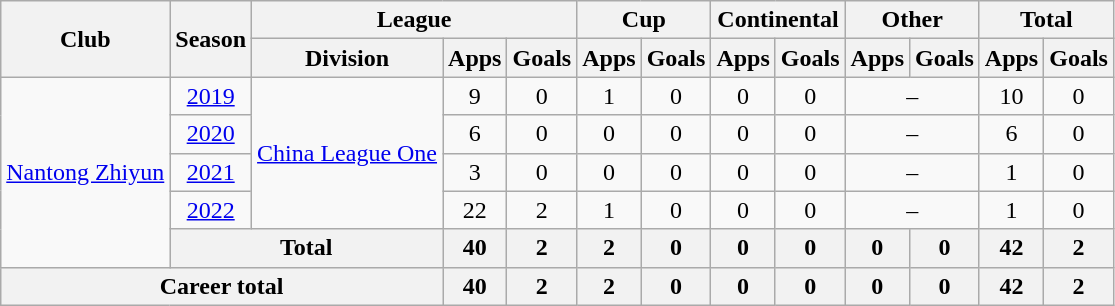<table class="wikitable" style="text-align: center">
<tr>
<th rowspan="2">Club</th>
<th rowspan="2">Season</th>
<th colspan="3">League</th>
<th colspan="2">Cup</th>
<th colspan="2">Continental</th>
<th colspan="2">Other</th>
<th colspan="2">Total</th>
</tr>
<tr>
<th>Division</th>
<th>Apps</th>
<th>Goals</th>
<th>Apps</th>
<th>Goals</th>
<th>Apps</th>
<th>Goals</th>
<th>Apps</th>
<th>Goals</th>
<th>Apps</th>
<th>Goals</th>
</tr>
<tr>
<td rowspan="5"><a href='#'>Nantong Zhiyun</a></td>
<td><a href='#'>2019</a></td>
<td rowspan="4"><a href='#'>China League One</a></td>
<td>9</td>
<td>0</td>
<td>1</td>
<td>0</td>
<td>0</td>
<td>0</td>
<td colspan="2">–</td>
<td>10</td>
<td>0</td>
</tr>
<tr>
<td><a href='#'>2020</a></td>
<td>6</td>
<td>0</td>
<td>0</td>
<td>0</td>
<td>0</td>
<td>0</td>
<td colspan="2">–</td>
<td>6</td>
<td>0</td>
</tr>
<tr>
<td><a href='#'>2021</a></td>
<td>3</td>
<td>0</td>
<td>0</td>
<td>0</td>
<td>0</td>
<td>0</td>
<td colspan="2">–</td>
<td>1</td>
<td>0</td>
</tr>
<tr>
<td><a href='#'>2022</a></td>
<td>22</td>
<td>2</td>
<td>1</td>
<td>0</td>
<td>0</td>
<td>0</td>
<td colspan="2">–</td>
<td>1</td>
<td>0</td>
</tr>
<tr>
<th colspan=2>Total</th>
<th>40</th>
<th>2</th>
<th>2</th>
<th>0</th>
<th>0</th>
<th>0</th>
<th>0</th>
<th>0</th>
<th>42</th>
<th>2</th>
</tr>
<tr>
<th colspan=3>Career total</th>
<th>40</th>
<th>2</th>
<th>2</th>
<th>0</th>
<th>0</th>
<th>0</th>
<th>0</th>
<th>0</th>
<th>42</th>
<th>2</th>
</tr>
</table>
